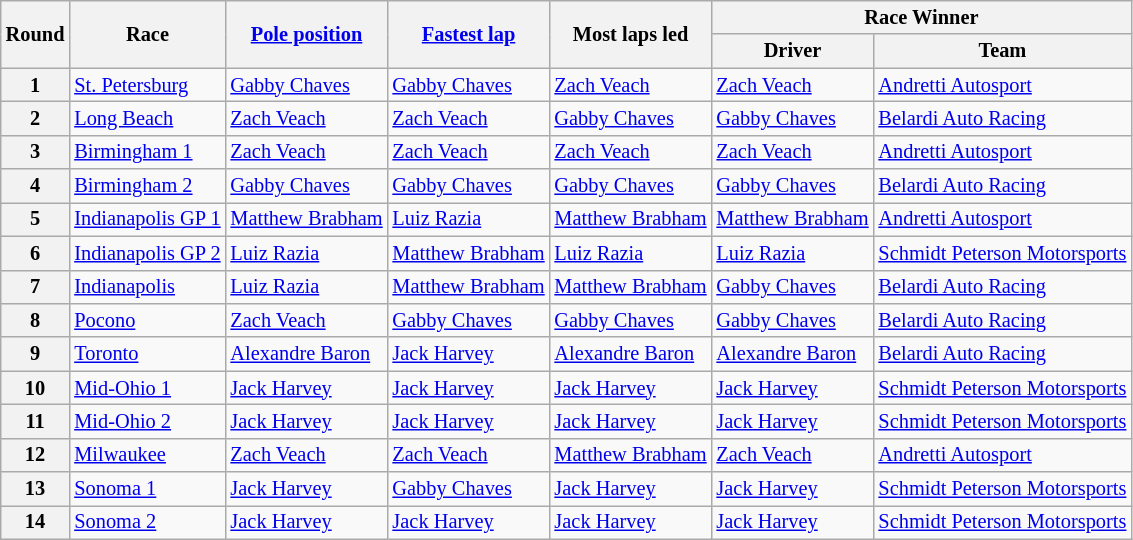<table class="wikitable" style="font-size: 85%">
<tr>
<th rowspan=2>Round</th>
<th rowspan=2>Race</th>
<th rowspan=2><a href='#'>Pole position</a></th>
<th rowspan=2><a href='#'>Fastest lap</a></th>
<th rowspan=2>Most laps led</th>
<th colspan=3>Race Winner</th>
</tr>
<tr>
<th>Driver</th>
<th>Team</th>
</tr>
<tr>
<th>1</th>
<td><a href='#'>St. Petersburg</a></td>
<td> <a href='#'>Gabby Chaves</a></td>
<td> <a href='#'>Gabby Chaves</a></td>
<td> <a href='#'>Zach Veach</a></td>
<td> <a href='#'>Zach Veach</a></td>
<td><a href='#'>Andretti Autosport</a></td>
</tr>
<tr>
<th>2</th>
<td><a href='#'>Long Beach</a></td>
<td> <a href='#'>Zach Veach</a></td>
<td> <a href='#'>Zach Veach</a></td>
<td> <a href='#'>Gabby Chaves</a></td>
<td> <a href='#'>Gabby Chaves</a></td>
<td><a href='#'>Belardi Auto Racing</a></td>
</tr>
<tr>
<th>3</th>
<td><a href='#'>Birmingham 1</a></td>
<td> <a href='#'>Zach Veach</a></td>
<td> <a href='#'>Zach Veach</a></td>
<td> <a href='#'>Zach Veach</a></td>
<td> <a href='#'>Zach Veach</a></td>
<td><a href='#'>Andretti Autosport</a></td>
</tr>
<tr>
<th>4</th>
<td><a href='#'>Birmingham 2</a></td>
<td> <a href='#'>Gabby Chaves</a></td>
<td> <a href='#'>Gabby Chaves</a></td>
<td> <a href='#'>Gabby Chaves</a></td>
<td> <a href='#'>Gabby Chaves</a></td>
<td><a href='#'>Belardi Auto Racing</a></td>
</tr>
<tr>
<th>5</th>
<td><a href='#'>Indianapolis GP 1</a></td>
<td> <a href='#'>Matthew Brabham</a></td>
<td> <a href='#'>Luiz Razia</a></td>
<td> <a href='#'>Matthew Brabham</a></td>
<td> <a href='#'>Matthew Brabham</a></td>
<td><a href='#'>Andretti Autosport</a></td>
</tr>
<tr>
<th>6</th>
<td><a href='#'>Indianapolis GP 2</a></td>
<td> <a href='#'>Luiz Razia</a></td>
<td> <a href='#'>Matthew Brabham</a></td>
<td> <a href='#'>Luiz Razia</a></td>
<td> <a href='#'>Luiz Razia</a></td>
<td><a href='#'>Schmidt Peterson Motorsports</a></td>
</tr>
<tr>
<th>7</th>
<td><a href='#'>Indianapolis</a></td>
<td> <a href='#'>Luiz Razia</a></td>
<td> <a href='#'>Matthew Brabham</a></td>
<td> <a href='#'>Matthew Brabham</a></td>
<td> <a href='#'>Gabby Chaves</a></td>
<td><a href='#'>Belardi Auto Racing</a></td>
</tr>
<tr>
<th>8</th>
<td><a href='#'>Pocono</a></td>
<td> <a href='#'>Zach Veach</a></td>
<td> <a href='#'>Gabby Chaves</a></td>
<td> <a href='#'>Gabby Chaves</a></td>
<td> <a href='#'>Gabby Chaves</a></td>
<td><a href='#'>Belardi Auto Racing</a></td>
</tr>
<tr>
<th>9</th>
<td><a href='#'>Toronto</a></td>
<td> <a href='#'>Alexandre Baron</a></td>
<td> <a href='#'>Jack Harvey</a></td>
<td> <a href='#'>Alexandre Baron</a></td>
<td> <a href='#'>Alexandre Baron</a></td>
<td><a href='#'>Belardi Auto Racing</a></td>
</tr>
<tr>
<th>10</th>
<td><a href='#'>Mid-Ohio 1</a></td>
<td> <a href='#'>Jack Harvey</a></td>
<td> <a href='#'>Jack Harvey</a></td>
<td> <a href='#'>Jack Harvey</a></td>
<td> <a href='#'>Jack Harvey</a></td>
<td><a href='#'>Schmidt Peterson Motorsports</a></td>
</tr>
<tr>
<th>11</th>
<td><a href='#'>Mid-Ohio 2</a></td>
<td> <a href='#'>Jack Harvey</a></td>
<td> <a href='#'>Jack Harvey</a></td>
<td> <a href='#'>Jack Harvey</a></td>
<td> <a href='#'>Jack Harvey</a></td>
<td><a href='#'>Schmidt Peterson Motorsports</a></td>
</tr>
<tr>
<th>12</th>
<td><a href='#'>Milwaukee</a></td>
<td> <a href='#'>Zach Veach</a></td>
<td> <a href='#'>Zach Veach</a></td>
<td> <a href='#'>Matthew Brabham</a></td>
<td> <a href='#'>Zach Veach</a></td>
<td><a href='#'>Andretti Autosport</a></td>
</tr>
<tr>
<th>13</th>
<td><a href='#'>Sonoma 1</a></td>
<td> <a href='#'>Jack Harvey</a></td>
<td> <a href='#'>Gabby Chaves</a></td>
<td> <a href='#'>Jack Harvey</a></td>
<td> <a href='#'>Jack Harvey</a></td>
<td><a href='#'>Schmidt Peterson Motorsports</a></td>
</tr>
<tr>
<th>14</th>
<td><a href='#'>Sonoma 2</a></td>
<td> <a href='#'>Jack Harvey</a></td>
<td> <a href='#'>Jack Harvey</a></td>
<td> <a href='#'>Jack Harvey</a></td>
<td> <a href='#'>Jack Harvey</a></td>
<td><a href='#'>Schmidt Peterson Motorsports</a></td>
</tr>
</table>
